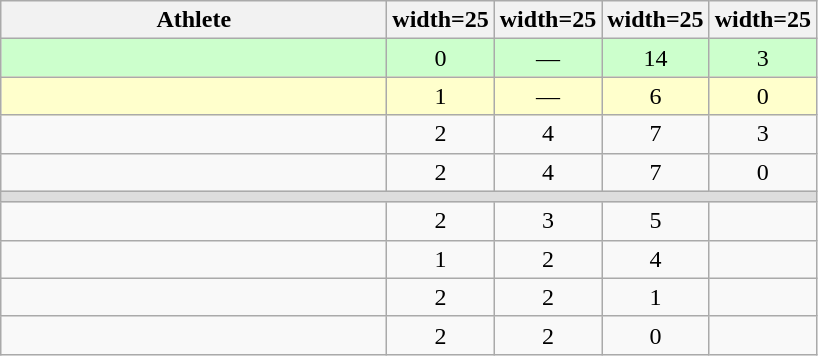<table class="wikitable" style="text-align: center;">
<tr>
<th width=250>Athlete</th>
<th>width=25</th>
<th>width=25</th>
<th>width=25</th>
<th>width=25</th>
</tr>
<tr bgcolor="ccffcc">
<td align="left"></td>
<td>0</td>
<td>—</td>
<td>14</td>
<td>3</td>
</tr>
<tr bgcolor="ffffcc">
<td align="left"></td>
<td>1</td>
<td>—</td>
<td>6</td>
<td>0</td>
</tr>
<tr>
<td align="left"></td>
<td>2</td>
<td>4</td>
<td>7</td>
<td>3</td>
</tr>
<tr>
<td align="left"></td>
<td>2</td>
<td>4</td>
<td>7</td>
<td>0</td>
</tr>
<tr bgcolor=#DDDDDD>
<td colspan=5></td>
</tr>
<tr>
<td align="left"></td>
<td>2</td>
<td>3</td>
<td>5</td>
<td></td>
</tr>
<tr>
<td align="left"></td>
<td>1</td>
<td>2</td>
<td>4</td>
<td></td>
</tr>
<tr>
<td align="left"></td>
<td>2</td>
<td>2</td>
<td>1</td>
<td></td>
</tr>
<tr>
<td align="left"></td>
<td>2</td>
<td>2</td>
<td>0</td>
<td></td>
</tr>
</table>
